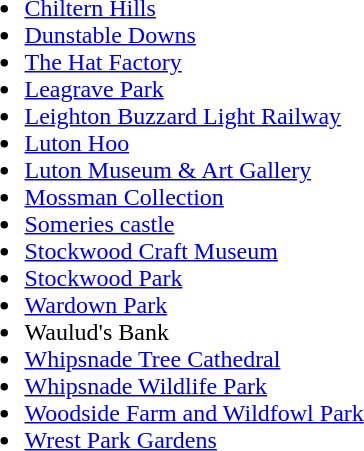<table>
<tr>
<td valign="top"><br><ul><li> <a href='#'>Chiltern Hills</a></li><li> <a href='#'>Dunstable Downs</a></li><li><a href='#'>The Hat Factory</a></li><li> <a href='#'>Leagrave Park</a></li><li> <a href='#'>Leighton Buzzard Light Railway</a></li><li> <a href='#'>Luton Hoo</a></li><li> <a href='#'>Luton Museum & Art Gallery</a></li><li> <a href='#'>Mossman Collection</a></li><li><a href='#'>Someries castle</a></li><li> <a href='#'>Stockwood Craft Museum</a></li><li> <a href='#'>Stockwood Park</a></li><li> <a href='#'>Wardown Park</a></li><li> Waulud's Bank</li><li> <a href='#'>Whipsnade Tree Cathedral</a></li><li> <a href='#'>Whipsnade Wildlife Park</a></li><li><a href='#'>Woodside Farm and Wildfowl Park</a></li><li> <a href='#'>Wrest Park Gardens</a></li></ul></td>
</tr>
</table>
